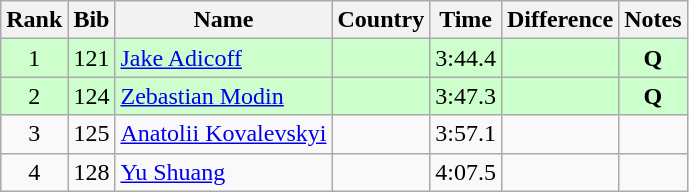<table class="wikitable sortable" style="text-align:center">
<tr>
<th>Rank</th>
<th>Bib</th>
<th>Name</th>
<th>Country</th>
<th>Time</th>
<th>Difference</th>
<th>Notes</th>
</tr>
<tr bgcolor=ccffcc>
<td>1</td>
<td>121</td>
<td align=left><a href='#'>Jake Adicoff</a><br></td>
<td align=left></td>
<td>3:44.4</td>
<td></td>
<td><strong>Q</strong></td>
</tr>
<tr bgcolor=ccffcc>
<td>2</td>
<td>124</td>
<td align=left><a href='#'>Zebastian Modin</a><br></td>
<td align=left></td>
<td>3:47.3</td>
<td></td>
<td><strong>Q</strong></td>
</tr>
<tr>
<td>3</td>
<td>125</td>
<td align=left><a href='#'>Anatolii Kovalevskyi</a><br></td>
<td align=left></td>
<td>3:57.1</td>
<td></td>
<td></td>
</tr>
<tr>
<td>4</td>
<td>128</td>
<td align=left><a href='#'>Yu Shuang</a><br></td>
<td align=left></td>
<td>4:07.5</td>
<td></td>
<td></td>
</tr>
</table>
